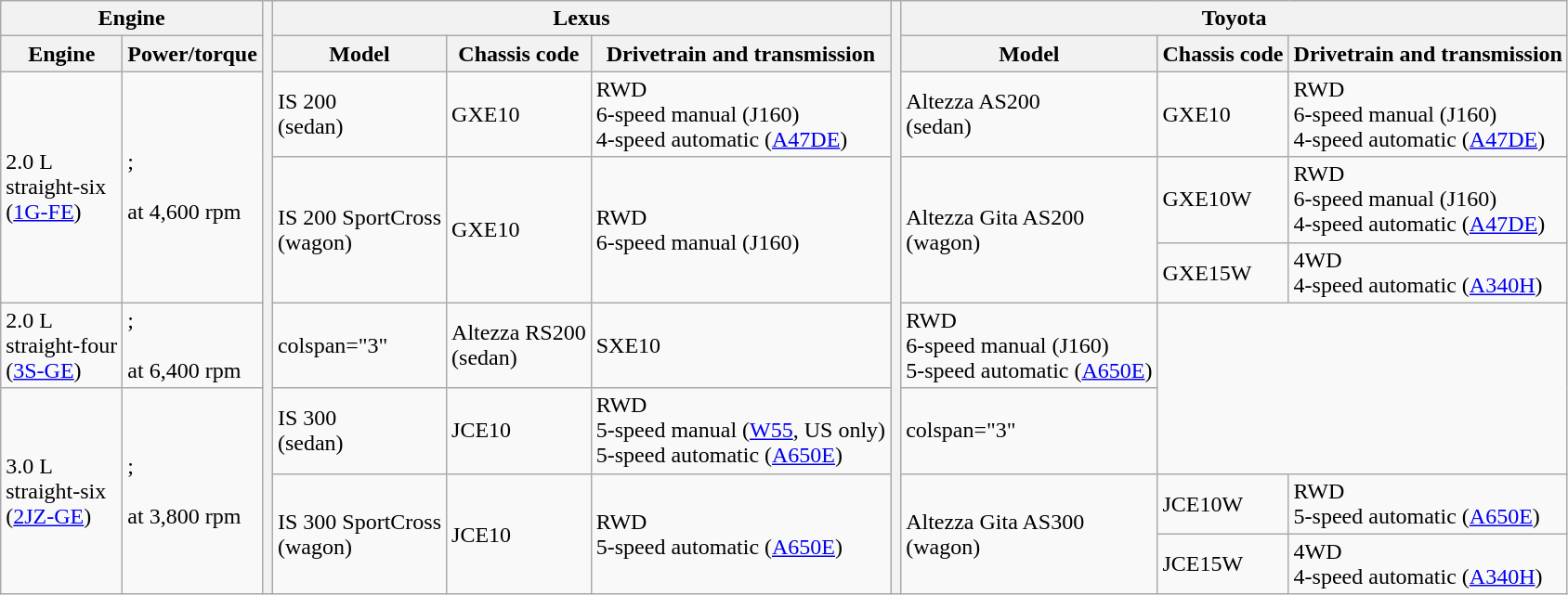<table class="wikitable">
<tr>
<th colspan="2">Engine</th>
<th rowspan="9"></th>
<th colspan="3">Lexus</th>
<th rowspan="9"></th>
<th colspan="3">Toyota</th>
</tr>
<tr>
<th>Engine</th>
<th>Power/torque</th>
<th>Model</th>
<th>Chassis code</th>
<th>Drivetrain and transmission</th>
<th>Model</th>
<th>Chassis code</th>
<th>Drivetrain and transmission</th>
</tr>
<tr>
<td rowspan="3">2.0 L<br>straight-six<br>(<a href='#'>1G-FE</a>)</td>
<td rowspan="3">;<br> <br>at 4,600 rpm</td>
<td>IS 200<br>(sedan)</td>
<td>GXE10</td>
<td>RWD<br>6-speed manual (J160)<br>4-speed automatic (<a href='#'>A47DE</a>)</td>
<td>Altezza AS200<br>(sedan)</td>
<td>GXE10</td>
<td>RWD<br>6-speed manual (J160)<br>4-speed automatic (<a href='#'>A47DE</a>)</td>
</tr>
<tr>
<td rowspan="2">IS 200 SportCross<br>(wagon)</td>
<td rowspan="2">GXE10</td>
<td rowspan="2">RWD<br>6-speed manual (J160)</td>
<td rowspan="2">Altezza Gita AS200<br>(wagon)</td>
<td>GXE10W</td>
<td>RWD<br>6-speed manual (J160)<br>4-speed automatic (<a href='#'>A47DE</a>)</td>
</tr>
<tr>
<td>GXE15W</td>
<td>4WD<br>4-speed automatic (<a href='#'>A340H</a>)</td>
</tr>
<tr>
<td>2.0 L<br>straight-four<br>(<a href='#'>3S-GE</a>)</td>
<td>;<br> <br>at 6,400 rpm</td>
<td>colspan="3"   </td>
<td>Altezza RS200<br>(sedan)</td>
<td>SXE10</td>
<td>RWD<br>6-speed manual (J160)<br>5-speed automatic (<a href='#'>A650E</a>)</td>
</tr>
<tr>
<td rowspan="3">3.0 L<br>straight-six<br>(<a href='#'>2JZ-GE</a>)</td>
<td rowspan="3">;<br> <br>at 3,800 rpm</td>
<td>IS 300<br>(sedan)</td>
<td>JCE10</td>
<td>RWD<br>5-speed manual (<a href='#'>W55</a>, US only)<br>5-speed automatic (<a href='#'>A650E</a>)<br></td>
<td>colspan="3"   </td>
</tr>
<tr>
<td rowspan="2">IS 300 SportCross<br>(wagon)</td>
<td rowspan="2">JCE10</td>
<td rowspan="2">RWD<br>5-speed automatic (<a href='#'>A650E</a>)</td>
<td rowspan="2">Altezza Gita AS300<br>(wagon)</td>
<td>JCE10W</td>
<td>RWD<br>5-speed automatic (<a href='#'>A650E</a>)</td>
</tr>
<tr>
<td>JCE15W</td>
<td>4WD<br>4-speed automatic (<a href='#'>A340H</a>)</td>
</tr>
</table>
